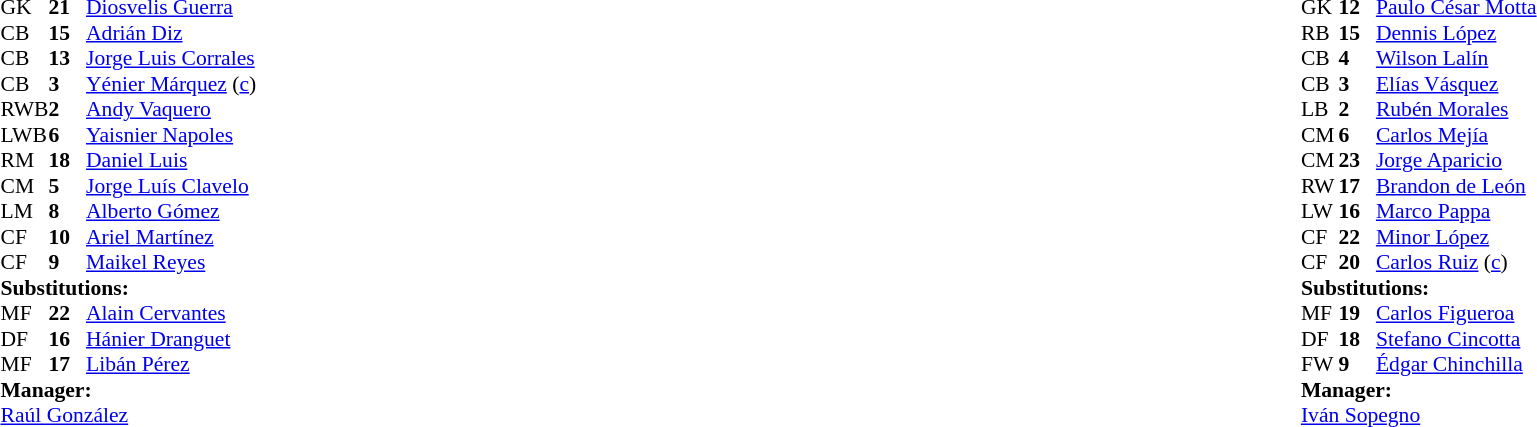<table width="100%">
<tr>
<td valign="top" width="50%"><br><table style="font-size: 90%" cellspacing="0" cellpadding="0">
<tr>
<th width="25"></th>
<th width="25"></th>
</tr>
<tr>
<td>GK</td>
<td><strong>21</strong></td>
<td><a href='#'>Diosvelis Guerra</a></td>
</tr>
<tr>
<td>CB</td>
<td><strong>15</strong></td>
<td><a href='#'>Adrián Diz</a></td>
</tr>
<tr>
<td>CB</td>
<td><strong>13</strong></td>
<td><a href='#'>Jorge Luis Corrales</a></td>
<td></td>
<td></td>
</tr>
<tr>
<td>CB</td>
<td><strong>3</strong></td>
<td><a href='#'>Yénier Márquez</a> (<a href='#'>c</a>)</td>
</tr>
<tr>
<td>RWB</td>
<td><strong>2</strong></td>
<td><a href='#'>Andy Vaquero</a></td>
</tr>
<tr>
<td>LWB</td>
<td><strong>6</strong></td>
<td><a href='#'>Yaisnier Napoles</a></td>
<td></td>
</tr>
<tr>
<td>RM</td>
<td><strong>18</strong></td>
<td><a href='#'>Daniel Luis</a></td>
<td></td>
<td></td>
</tr>
<tr>
<td>CM</td>
<td><strong>5</strong></td>
<td><a href='#'>Jorge Luís Clavelo</a></td>
</tr>
<tr>
<td>LM</td>
<td><strong>8</strong></td>
<td><a href='#'>Alberto Gómez</a></td>
<td></td>
<td></td>
</tr>
<tr>
<td>CF</td>
<td><strong>10</strong></td>
<td><a href='#'>Ariel Martínez</a></td>
</tr>
<tr>
<td>CF</td>
<td><strong>9</strong></td>
<td><a href='#'>Maikel Reyes</a></td>
<td></td>
</tr>
<tr>
<td colspan=3><strong>Substitutions:</strong></td>
</tr>
<tr>
<td>MF</td>
<td><strong>22</strong></td>
<td><a href='#'>Alain Cervantes</a></td>
<td></td>
<td></td>
</tr>
<tr>
<td>DF</td>
<td><strong>16</strong></td>
<td><a href='#'>Hánier Dranguet</a></td>
<td></td>
<td></td>
</tr>
<tr>
<td>MF</td>
<td><strong>17</strong></td>
<td><a href='#'>Libán Pérez</a></td>
<td></td>
<td></td>
</tr>
<tr>
<td colspan=3><strong>Manager:</strong></td>
</tr>
<tr>
<td colspan=3><a href='#'>Raúl González</a></td>
</tr>
</table>
</td>
<td valign="top"></td>
<td valign="top" width="50%"><br><table style="font-size: 90%" cellspacing="0" cellpadding="0" align="center">
<tr>
<th width=25></th>
<th width=25></th>
</tr>
<tr>
<td>GK</td>
<td><strong>12</strong></td>
<td><a href='#'>Paulo César Motta</a></td>
</tr>
<tr>
<td>RB</td>
<td><strong>15</strong></td>
<td><a href='#'>Dennis López</a></td>
</tr>
<tr>
<td>CB</td>
<td><strong>4</strong></td>
<td><a href='#'>Wilson Lalín</a></td>
<td></td>
<td></td>
</tr>
<tr>
<td>CB</td>
<td><strong>3</strong></td>
<td><a href='#'>Elías Vásquez</a></td>
<td></td>
</tr>
<tr>
<td>LB</td>
<td><strong>2</strong></td>
<td><a href='#'>Rubén Morales</a></td>
<td></td>
</tr>
<tr>
<td>CM</td>
<td><strong>6</strong></td>
<td><a href='#'>Carlos Mejía</a></td>
</tr>
<tr>
<td>CM</td>
<td><strong>23</strong></td>
<td><a href='#'>Jorge Aparicio</a></td>
</tr>
<tr>
<td>RW</td>
<td><strong>17</strong></td>
<td><a href='#'>Brandon de León</a></td>
<td></td>
<td></td>
</tr>
<tr>
<td>LW</td>
<td><strong>16</strong></td>
<td><a href='#'>Marco Pappa</a></td>
</tr>
<tr>
<td>CF</td>
<td><strong>22</strong></td>
<td><a href='#'>Minor López</a></td>
<td></td>
<td></td>
</tr>
<tr>
<td>CF</td>
<td><strong>20</strong></td>
<td><a href='#'>Carlos Ruiz</a> (<a href='#'>c</a>)</td>
</tr>
<tr>
<td colspan=3><strong>Substitutions:</strong></td>
</tr>
<tr>
<td>MF</td>
<td><strong>19</strong></td>
<td><a href='#'>Carlos Figueroa</a></td>
<td></td>
<td></td>
</tr>
<tr>
<td>DF</td>
<td><strong>18</strong></td>
<td><a href='#'>Stefano Cincotta</a></td>
<td></td>
<td></td>
</tr>
<tr>
<td>FW</td>
<td><strong>9</strong></td>
<td><a href='#'>Édgar Chinchilla</a></td>
<td></td>
<td></td>
</tr>
<tr>
<td colspan=3><strong>Manager:</strong></td>
</tr>
<tr>
<td colspan=3> <a href='#'>Iván Sopegno</a></td>
</tr>
</table>
</td>
</tr>
</table>
